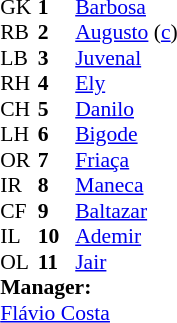<table style="font-size:90%; margin:0.2em auto;" cellspacing="0" cellpadding="0">
<tr>
<th width="25"></th>
<th width="25"></th>
</tr>
<tr>
<td>GK</td>
<td><strong>1</strong></td>
<td><a href='#'>Barbosa</a></td>
</tr>
<tr>
<td>RB</td>
<td><strong>2</strong></td>
<td><a href='#'>Augusto</a> (<a href='#'>c</a>)</td>
</tr>
<tr>
<td>LB</td>
<td><strong>3</strong></td>
<td><a href='#'>Juvenal</a></td>
</tr>
<tr>
<td>RH</td>
<td><strong>4</strong></td>
<td><a href='#'>Ely</a></td>
</tr>
<tr>
<td>CH</td>
<td><strong>5</strong></td>
<td><a href='#'>Danilo</a></td>
</tr>
<tr>
<td>LH</td>
<td><strong>6</strong></td>
<td><a href='#'>Bigode</a></td>
</tr>
<tr>
<td>OR</td>
<td><strong>7</strong></td>
<td><a href='#'>Friaça</a></td>
</tr>
<tr>
<td>IR</td>
<td><strong>8</strong></td>
<td><a href='#'>Maneca</a></td>
</tr>
<tr>
<td>CF</td>
<td><strong>9</strong></td>
<td><a href='#'>Baltazar</a></td>
</tr>
<tr>
<td>IL</td>
<td><strong>10</strong></td>
<td><a href='#'>Ademir</a></td>
</tr>
<tr>
<td>OL</td>
<td><strong>11</strong></td>
<td><a href='#'>Jair</a></td>
</tr>
<tr>
<td colspan=3><strong>Manager:</strong></td>
</tr>
<tr>
<td colspan=4><a href='#'>Flávio Costa</a></td>
</tr>
</table>
